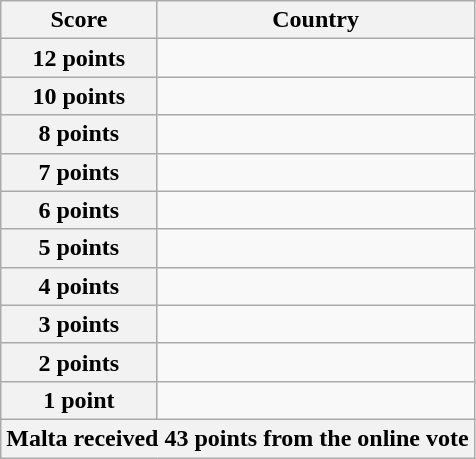<table class="wikitable">
<tr>
<th scope="col" width="33%">Score</th>
<th scope="col">Country</th>
</tr>
<tr>
<th scope="row">12 points</th>
<td></td>
</tr>
<tr>
<th scope="row">10 points</th>
<td></td>
</tr>
<tr>
<th scope="row">8 points</th>
<td></td>
</tr>
<tr>
<th scope="row">7 points</th>
<td></td>
</tr>
<tr>
<th scope="row">6 points</th>
<td></td>
</tr>
<tr>
<th scope="row">5 points</th>
<td></td>
</tr>
<tr>
<th scope="row">4 points</th>
<td></td>
</tr>
<tr>
<th scope="row">3 points</th>
<td></td>
</tr>
<tr>
<th scope="row">2 points</th>
<td></td>
</tr>
<tr>
<th scope="row">1 point</th>
<td></td>
</tr>
<tr>
<th colspan=2>Malta received 43 points from the online vote</th>
</tr>
</table>
